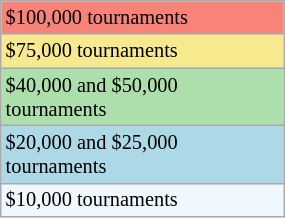<table class="wikitable" style="font-size:85%;" width=15%>
<tr bgcolor="#F88379">
<td>$100,000 tournaments</td>
</tr>
<tr bgcolor="#F7E98E">
<td>$75,000 tournaments</td>
</tr>
<tr bgcolor="#ADDFAD">
<td>$40,000 and $50,000 tournaments</td>
</tr>
<tr bgcolor=lightblue>
<td>$20,000 and $25,000 tournaments</td>
</tr>
<tr bgcolor="#f0f8ff">
<td>$10,000 tournaments</td>
</tr>
</table>
